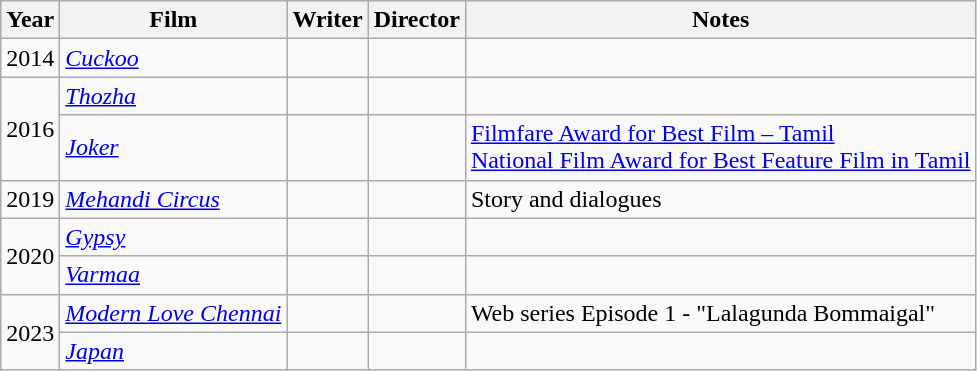<table class="wikitable sortable">
<tr>
<th>Year</th>
<th>Film</th>
<th>Writer</th>
<th>Director</th>
<th>Notes</th>
</tr>
<tr>
<td>2014</td>
<td><em><a href='#'>Cuckoo</a></em></td>
<td></td>
<td></td>
<td></td>
</tr>
<tr>
<td rowspan="2">2016</td>
<td><em><a href='#'>Thozha</a></em></td>
<td></td>
<td></td>
<td></td>
</tr>
<tr>
<td><em><a href='#'>Joker</a></em></td>
<td></td>
<td></td>
<td><a href='#'>Filmfare Award for Best Film&nbsp;– Tamil</a><br><a href='#'>National Film Award for Best Feature Film in Tamil</a></td>
</tr>
<tr>
<td>2019</td>
<td><em><a href='#'>Mehandi Circus</a></em></td>
<td></td>
<td></td>
<td>Story and dialogues</td>
</tr>
<tr>
<td rowspan="2">2020</td>
<td><em><a href='#'>Gypsy</a></em></td>
<td></td>
<td></td>
<td></td>
</tr>
<tr>
<td><em><a href='#'>Varmaa</a></em></td>
<td></td>
<td></td>
<td></td>
</tr>
<tr>
<td rowspan="2">2023</td>
<td><em><a href='#'>Modern Love Chennai</a></em></td>
<td></td>
<td></td>
<td>Web series Episode 1 - "Lalagunda Bommaigal"</td>
</tr>
<tr>
<td><em><a href='#'>Japan</a></em></td>
<td></td>
<td></td>
<td></td>
</tr>
</table>
